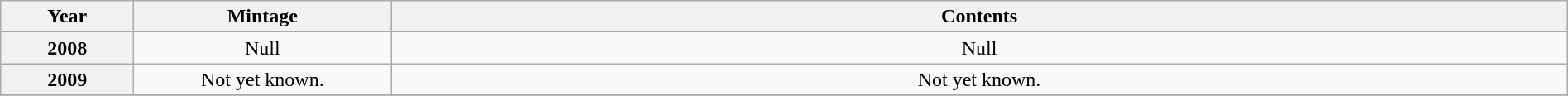<table class="wikitable" style="width:100%;text-align:center">
<tr>
<th width=100px>Year</th>
<th width=200px>Mintage</th>
<th>Contents</th>
</tr>
<tr>
<th>2008</th>
<td>Null</td>
<td>Null</td>
</tr>
<tr>
<th>2009</th>
<td>Not yet known.</td>
<td>Not yet known.</td>
</tr>
<tr>
</tr>
</table>
